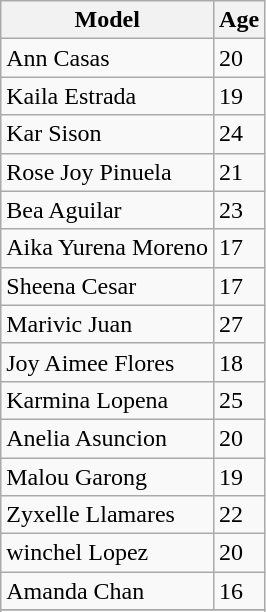<table class="wikitable" style="text-align:">
<tr>
<th>Model</th>
<th>Age</th>
</tr>
<tr>
<td>Ann Casas</td>
<td>20</td>
</tr>
<tr>
<td>Kaila Estrada</td>
<td>19</td>
</tr>
<tr>
<td>Kar Sison</td>
<td>24</td>
</tr>
<tr>
<td>Rose Joy Pinuela</td>
<td>21</td>
</tr>
<tr>
<td>Bea Aguilar</td>
<td>23</td>
</tr>
<tr>
<td>Aika Yurena Moreno</td>
<td>17</td>
</tr>
<tr>
<td>Sheena Cesar</td>
<td>17</td>
</tr>
<tr>
<td>Marivic Juan</td>
<td>27</td>
</tr>
<tr>
<td>Joy Aimee Flores</td>
<td>18</td>
</tr>
<tr>
<td>Karmina Lopena</td>
<td>25</td>
</tr>
<tr>
<td>Anelia Asuncion</td>
<td>20</td>
</tr>
<tr>
<td>Malou Garong</td>
<td>19</td>
</tr>
<tr>
<td>Zyxelle Llamares</td>
<td>22</td>
</tr>
<tr>
<td>winchel Lopez</td>
<td>20</td>
</tr>
<tr>
<td>Amanda Chan</td>
<td>16</td>
</tr>
<tr>
</tr>
<tr>
</tr>
</table>
